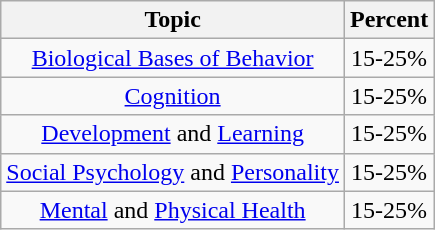<table class="wikitable" style="text-align:center">
<tr>
<th>Topic</th>
<th>Percent</th>
</tr>
<tr>
<td><a href='#'>Biological Bases of Behavior</a></td>
<td>15-25%</td>
</tr>
<tr>
<td><a href='#'>Cognition</a></td>
<td>15-25%</td>
</tr>
<tr>
<td><a href='#'>Development</a> and <a href='#'>Learning</a></td>
<td>15-25%</td>
</tr>
<tr>
<td><a href='#'>Social Psychology</a> and <a href='#'>Personality</a></td>
<td>15-25%</td>
</tr>
<tr>
<td><a href='#'>Mental</a> and <a href='#'>Physical Health</a></td>
<td>15-25%</td>
</tr>
</table>
